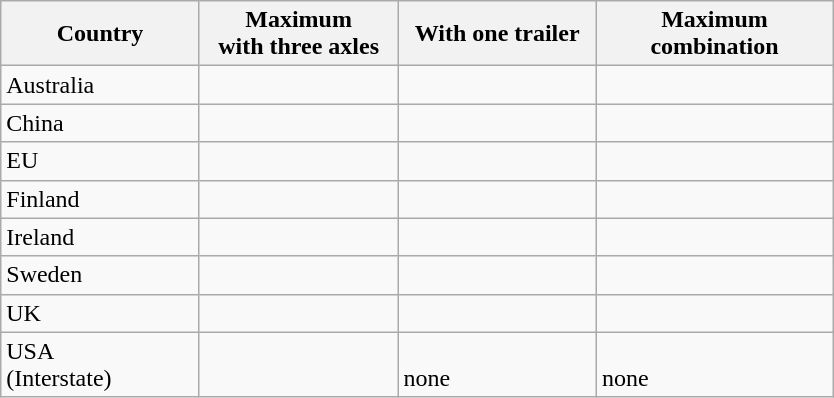<table class="wikitable">
<tr>
<th>Country</th>
<th>Maximum<br>with three axles</th>
<th>With one trailer</th>
<th>Maximum combination</th>
</tr>
<tr>
<td style="width: 125px;">Australia</td>
<td style="width: 125px; vertical-align:top;"></td>
<td style="width: 125px; vertical-align:bottom;"></td>
<td style="width: 150px;"><br></td>
</tr>
<tr>
<td>China</td>
<td><br></td>
<td><br></td>
<td><br></td>
</tr>
<tr>
<td>EU</td>
<td> <br></td>
<td style=" vertical-align:bottom;"></td>
<td><br></td>
</tr>
<tr>
<td>Finland</td>
<td><br></td>
<td><br></td>
<td><br></td>
</tr>
<tr>
<td>Ireland</td>
<td><br></td>
<td><br></td>
<td><br></td>
</tr>
<tr>
<td>Sweden</td>
<td><br></td>
<td><br></td>
<td><br></td>
</tr>
<tr>
<td>UK</td>
<td><br></td>
<td><br></td>
<td><br></td>
</tr>
<tr>
<td>USA<br>(Interstate)</td>
<td><br></td>
<td><br>none</td>
<td> <br>none</td>
</tr>
</table>
